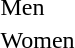<table>
<tr>
<td>Men</td>
<td></td>
<td></td>
<td></td>
</tr>
<tr>
<td>Women</td>
<td></td>
<td></td>
<td></td>
</tr>
</table>
